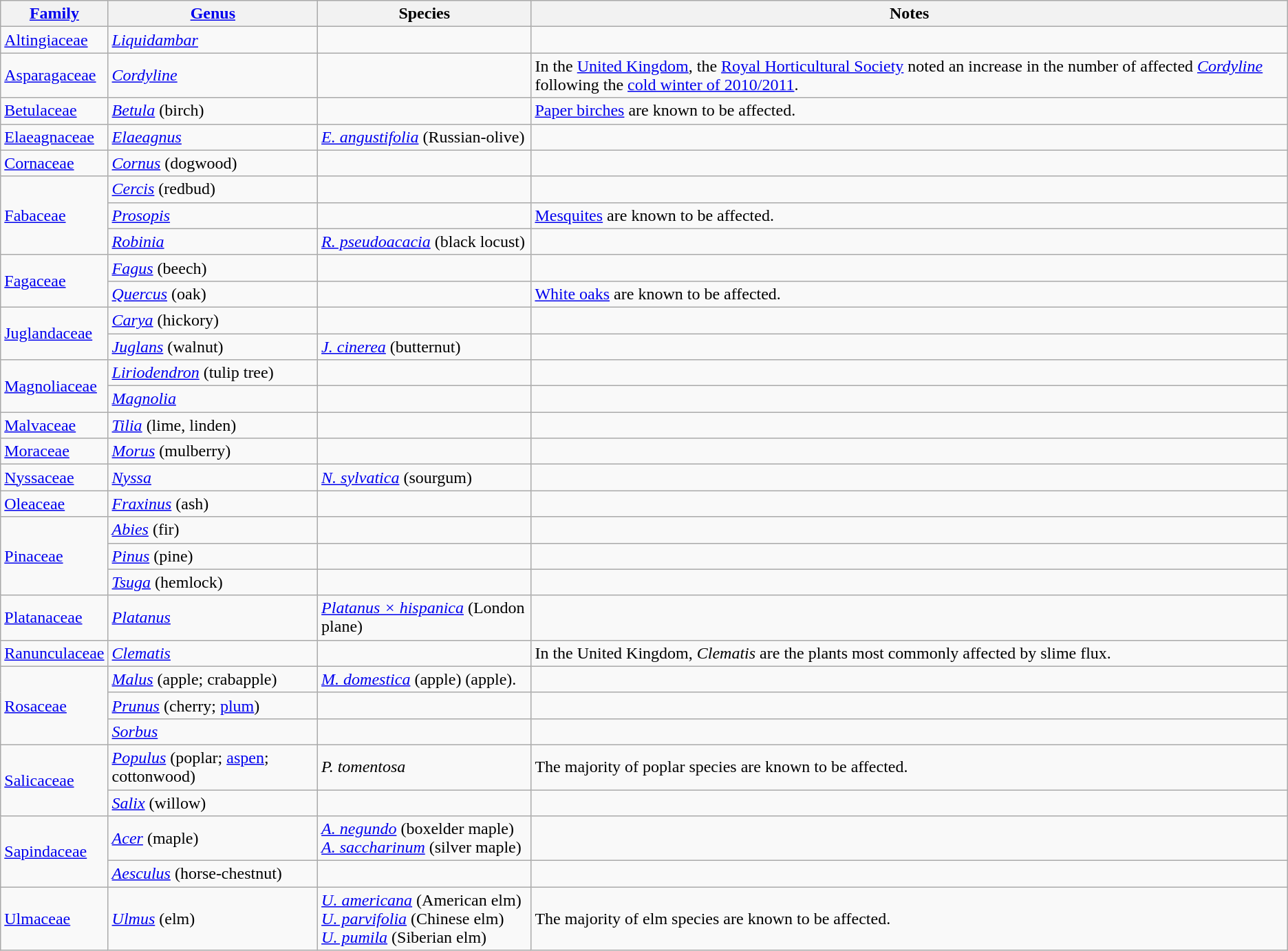<table class="wikitable">
<tr>
<th><a href='#'>Family</a></th>
<th><a href='#'>Genus</a></th>
<th>Species</th>
<th>Notes</th>
</tr>
<tr>
<td><a href='#'>Altingiaceae</a></td>
<td><em><a href='#'>Liquidambar</a></em></td>
<td></td>
<td></td>
</tr>
<tr>
<td><a href='#'>Asparagaceae</a></td>
<td><em><a href='#'>Cordyline</a></em></td>
<td></td>
<td>In the <a href='#'>United Kingdom</a>, the <a href='#'>Royal Horticultural Society</a> noted an increase in the number of affected <em><a href='#'>Cordyline</a></em> following the <a href='#'>cold winter of 2010/2011</a>.</td>
</tr>
<tr>
<td><a href='#'>Betulaceae</a></td>
<td><a href='#'><em>Betula</em></a> (birch)<em></em></td>
<td></td>
<td><a href='#'>Paper birches</a> are known to be affected.</td>
</tr>
<tr>
<td><a href='#'>Elaeagnaceae</a></td>
<td><em><a href='#'>Elaeagnus</a></em></td>
<td><em><a href='#'>E. angustifolia</a></em> (Russian-olive)</td>
<td></td>
</tr>
<tr>
<td><a href='#'>Cornaceae</a></td>
<td><em><a href='#'>Cornus</a></em> (dogwood)</td>
<td></td>
<td></td>
</tr>
<tr>
<td rowspan="3"><a href='#'>Fabaceae</a></td>
<td><em><a href='#'>Cercis</a></em> (redbud)</td>
<td></td>
<td></td>
</tr>
<tr>
<td><em><a href='#'>Prosopis</a></em></td>
<td></td>
<td><a href='#'>Mesquites</a> are known to be affected.</td>
</tr>
<tr>
<td><em><a href='#'>Robinia</a></em></td>
<td><em><a href='#'>R. pseudoacacia</a></em> (black locust)</td>
<td></td>
</tr>
<tr>
<td rowspan="2"><a href='#'>Fagaceae</a></td>
<td><em><a href='#'>Fagus</a></em> (beech)</td>
<td></td>
<td></td>
</tr>
<tr>
<td><em><a href='#'>Quercus</a></em> (oak)</td>
<td></td>
<td><a href='#'>White oaks</a> are known to be affected.</td>
</tr>
<tr>
<td rowspan="2"><a href='#'>Juglandaceae</a></td>
<td><em><a href='#'>Carya</a></em> (hickory)</td>
<td></td>
<td></td>
</tr>
<tr>
<td><em><a href='#'>Juglans</a></em> (walnut)</td>
<td><em><a href='#'>J. cinerea</a></em> (butternut)</td>
<td></td>
</tr>
<tr>
<td rowspan="2"><a href='#'>Magnoliaceae</a></td>
<td><em><a href='#'>Liriodendron</a></em> (tulip tree)</td>
<td></td>
<td></td>
</tr>
<tr>
<td><em><a href='#'>Magnolia</a></em></td>
<td></td>
<td></td>
</tr>
<tr>
<td><a href='#'>Malvaceae</a></td>
<td><em><a href='#'>Tilia</a></em> (lime, linden)</td>
<td></td>
<td></td>
</tr>
<tr>
<td><a href='#'>Moraceae</a></td>
<td><em><a href='#'>Morus</a></em> (mulberry)</td>
<td></td>
<td></td>
</tr>
<tr>
<td><a href='#'>Nyssaceae</a></td>
<td><em><a href='#'>Nyssa</a></em></td>
<td><em><a href='#'>N. sylvatica</a></em> (sourgum)</td>
<td></td>
</tr>
<tr>
<td><a href='#'>Oleaceae</a></td>
<td><em><a href='#'>Fraxinus</a></em> (ash)</td>
<td></td>
<td></td>
</tr>
<tr>
<td rowspan="3"><a href='#'>Pinaceae</a></td>
<td><em><a href='#'>Abies</a></em> (fir)</td>
<td></td>
<td></td>
</tr>
<tr>
<td><em><a href='#'>Pinus</a></em> (pine)</td>
<td></td>
<td></td>
</tr>
<tr>
<td><em><a href='#'>Tsuga</a></em> (hemlock)</td>
<td></td>
<td></td>
</tr>
<tr>
<td><a href='#'>Platanaceae</a></td>
<td><em><a href='#'>Platanus</a></em></td>
<td><em><a href='#'>Platanus × hispanica</a></em> (London plane)</td>
<td></td>
</tr>
<tr>
<td><a href='#'>Ranunculaceae</a></td>
<td><em><a href='#'>Clematis</a></em></td>
<td></td>
<td>In the United Kingdom, <em>Clematis</em> are the plants most commonly affected by slime flux.</td>
</tr>
<tr>
<td rowspan="3"><a href='#'>Rosaceae</a></td>
<td><em><a href='#'>Malus</a></em> (apple; crabapple)</td>
<td><em><a href='#'>M. domestica</a></em> (apple) (apple).</td>
<td></td>
</tr>
<tr>
<td><em><a href='#'>Prunus</a></em> (cherry; <a href='#'>plum</a>)</td>
<td></td>
<td></td>
</tr>
<tr>
<td><em><a href='#'>Sorbus</a></em></td>
<td></td>
<td></td>
</tr>
<tr>
<td rowspan="2"><a href='#'>Salicaceae</a></td>
<td><em><a href='#'>Populus</a></em> (poplar; <a href='#'>aspen</a>; cottonwood)</td>
<td><em>P. tomentosa</em></td>
<td>The majority of poplar species are known to be affected.</td>
</tr>
<tr>
<td><em><a href='#'>Salix</a></em> (willow)</td>
<td></td>
<td></td>
</tr>
<tr>
<td rowspan="2"><a href='#'>Sapindaceae</a></td>
<td><em><a href='#'>Acer</a></em> (maple)</td>
<td><em><a href='#'>A. negundo</a></em> (boxelder maple)<br><em><a href='#'>A. saccharinum</a></em> (silver maple)</td>
<td></td>
</tr>
<tr>
<td><em><a href='#'>Aesculus</a></em> (horse-chestnut)</td>
<td></td>
<td></td>
</tr>
<tr>
<td><a href='#'>Ulmaceae</a></td>
<td><em><a href='#'>Ulmus</a></em> (elm)</td>
<td><em><a href='#'>U. americana</a></em> (American elm)<br><em><a href='#'>U. parvifolia</a></em> (Chinese elm)<br><em><a href='#'>U. pumila</a></em> (Siberian elm)</td>
<td>The majority of elm species are known to be affected.</td>
</tr>
</table>
